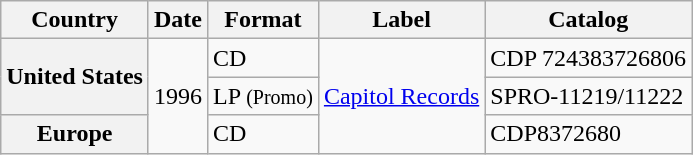<table class="wikitable plainrowheaders">
<tr>
<th scope="col">Country</th>
<th scope="col">Date</th>
<th scope="col">Format</th>
<th scope="col">Label</th>
<th scope="col">Catalog</th>
</tr>
<tr>
<th scope="row" rowspan="2">United States</th>
<td rowspan="3">1996</td>
<td>CD</td>
<td rowspan="3"><a href='#'>Capitol Records</a></td>
<td>CDP 724383726806</td>
</tr>
<tr>
<td>LP <small>(Promo)</small></td>
<td>SPRO-11219/11222</td>
</tr>
<tr>
<th scope="row">Europe</th>
<td>CD</td>
<td>CDP8372680</td>
</tr>
</table>
